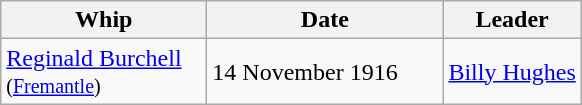<table class=wikitable>
<tr>
<th width=130px>Whip</th>
<th width=150px>Date</th>
<th>Leader</th>
</tr>
<tr>
<td><a href='#'>Reginald Burchell</a><br><small>(<a href='#'>Fremantle</a>)</small></td>
<td>14 November 1916</td>
<td><a href='#'>Billy Hughes</a></td>
</tr>
</table>
